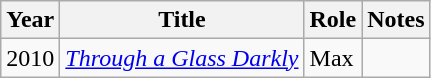<table class="wikitable sortable">
<tr>
<th>Year</th>
<th>Title</th>
<th>Role</th>
<th>Notes</th>
</tr>
<tr>
<td>2010</td>
<td><em><a href='#'>Through a Glass Darkly</a></em></td>
<td>Max</td>
<td></td>
</tr>
</table>
